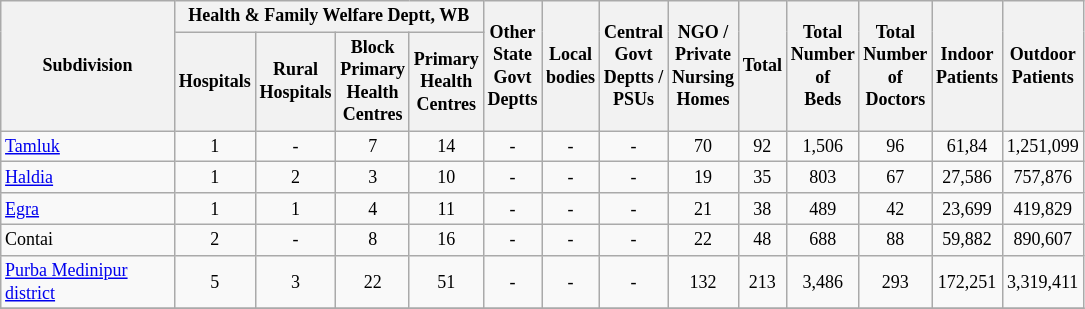<table class="wikitable" style="text-align:center;font-size: 9pt">
<tr>
<th width="110" rowspan="2">Subdivision</th>
<th width="160" colspan="4" rowspan="1">Health & Family Welfare Deptt, WB</th>
<th widthspan="110" rowspan="2">Other<br>State<br>Govt<br>Deptts</th>
<th widthspan="110" rowspan="2">Local<br>bodies</th>
<th widthspan="110" rowspan="2">Central<br>Govt<br>Deptts /<br>PSUs</th>
<th widthspan="110" rowspan="2">NGO /<br>Private<br>Nursing<br>Homes</th>
<th widthspan="110" rowspan="2">Total</th>
<th widthspan="110" rowspan="2">Total<br>Number<br>of<br>Beds</th>
<th widthspan="110" rowspan="2">Total<br>Number<br>of<br>Doctors</th>
<th widthspan="130" rowspan="2">Indoor<br>Patients</th>
<th widthspan="130" rowspan="2">Outdoor<br>Patients</th>
</tr>
<tr>
<th width="40">Hospitals<br></th>
<th width="40">Rural<br>Hospitals<br></th>
<th width="40">Block<br>Primary<br>Health<br>Centres<br></th>
<th width="40">Primary<br>Health<br>Centres<br></th>
</tr>
<tr>
<td align=left><a href='#'>Tamluk</a></td>
<td align="center">1</td>
<td align="center">-</td>
<td align="center">7</td>
<td align="center">14</td>
<td align="center">-</td>
<td align="center">-</td>
<td align="center">-</td>
<td align="center">70</td>
<td align="center">92</td>
<td align="center">1,506</td>
<td align="center">96</td>
<td align="center">61,84</td>
<td align="center">1,251,099</td>
</tr>
<tr>
<td align=left><a href='#'>Haldia</a></td>
<td align="center">1</td>
<td align="center">2</td>
<td align="center">3</td>
<td align="center">10</td>
<td align="center">-</td>
<td align="center">-</td>
<td align="center">-</td>
<td align="center">19</td>
<td align="center">35</td>
<td align="center">803</td>
<td align="center">67</td>
<td align="center">27,586</td>
<td align="center">757,876</td>
</tr>
<tr>
<td align=left><a href='#'>Egra</a></td>
<td align="center">1</td>
<td align="center">1</td>
<td align="center">4</td>
<td align="center">11</td>
<td align="center">-</td>
<td align="center">-</td>
<td align="center">-</td>
<td align="center">21</td>
<td align="center">38</td>
<td align="center">489</td>
<td align="center">42</td>
<td align="center">23,699</td>
<td align="center">419,829</td>
</tr>
<tr>
<td align=left>Contai</td>
<td align="center">2</td>
<td align="center">-</td>
<td align="center">8</td>
<td align="center">16</td>
<td align="center">-</td>
<td align="center">-</td>
<td align="center">-</td>
<td align="center">22</td>
<td align="center">48</td>
<td align="center">688</td>
<td align="center">88</td>
<td align="center">59,882</td>
<td align="center">890,607</td>
</tr>
<tr>
<td align=left><a href='#'>Purba Medinipur district</a></td>
<td align="center">5</td>
<td align="center">3</td>
<td align="center">22</td>
<td align="center">51</td>
<td align="center">-</td>
<td align="center">-</td>
<td align="center">-</td>
<td align="center">132</td>
<td align="center">213</td>
<td align="center">3,486</td>
<td align="center">293</td>
<td align="center">172,251</td>
<td align="center">3,319,411</td>
</tr>
<tr>
</tr>
</table>
